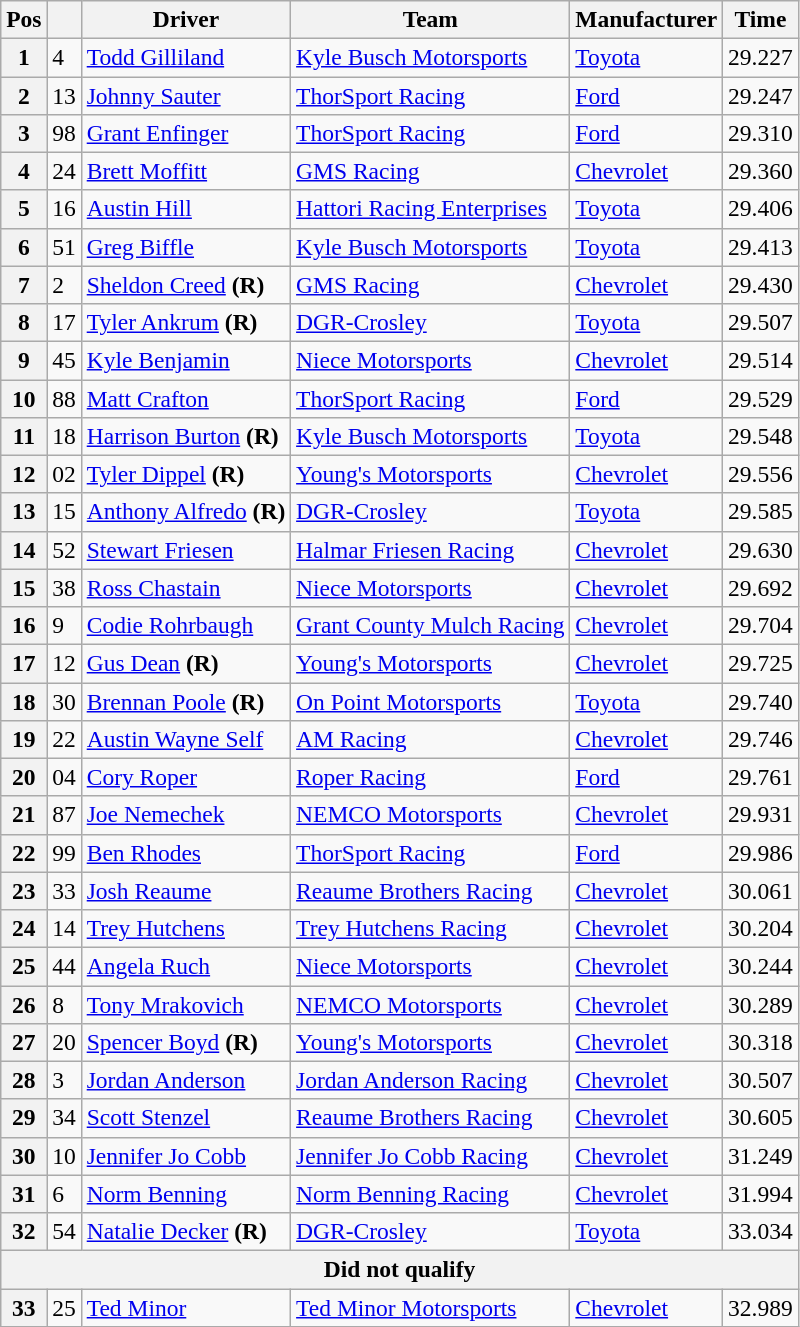<table class="wikitable" style="font-size:98%">
<tr>
<th>Pos</th>
<th></th>
<th>Driver</th>
<th>Team</th>
<th>Manufacturer</th>
<th>Time</th>
</tr>
<tr>
<th>1</th>
<td>4</td>
<td><a href='#'>Todd Gilliland</a></td>
<td><a href='#'>Kyle Busch Motorsports</a></td>
<td><a href='#'>Toyota</a></td>
<td>29.227</td>
</tr>
<tr>
<th>2</th>
<td>13</td>
<td><a href='#'>Johnny Sauter</a></td>
<td><a href='#'>ThorSport Racing</a></td>
<td><a href='#'>Ford</a></td>
<td>29.247</td>
</tr>
<tr>
<th>3</th>
<td>98</td>
<td><a href='#'>Grant Enfinger</a></td>
<td><a href='#'>ThorSport Racing</a></td>
<td><a href='#'>Ford</a></td>
<td>29.310</td>
</tr>
<tr>
<th>4</th>
<td>24</td>
<td><a href='#'>Brett Moffitt</a></td>
<td><a href='#'>GMS Racing</a></td>
<td><a href='#'>Chevrolet</a></td>
<td>29.360</td>
</tr>
<tr>
<th>5</th>
<td>16</td>
<td><a href='#'>Austin Hill</a></td>
<td><a href='#'>Hattori Racing Enterprises</a></td>
<td><a href='#'>Toyota</a></td>
<td>29.406</td>
</tr>
<tr>
<th>6</th>
<td>51</td>
<td><a href='#'>Greg Biffle</a></td>
<td><a href='#'>Kyle Busch Motorsports</a></td>
<td><a href='#'>Toyota</a></td>
<td>29.413</td>
</tr>
<tr>
<th>7</th>
<td>2</td>
<td><a href='#'>Sheldon Creed</a> <strong>(R)</strong></td>
<td><a href='#'>GMS Racing</a></td>
<td><a href='#'>Chevrolet</a></td>
<td>29.430</td>
</tr>
<tr>
<th>8</th>
<td>17</td>
<td><a href='#'>Tyler Ankrum</a> <strong>(R)</strong></td>
<td><a href='#'>DGR-Crosley</a></td>
<td><a href='#'>Toyota</a></td>
<td>29.507</td>
</tr>
<tr>
<th>9</th>
<td>45</td>
<td><a href='#'>Kyle Benjamin</a></td>
<td><a href='#'>Niece Motorsports</a></td>
<td><a href='#'>Chevrolet</a></td>
<td>29.514</td>
</tr>
<tr>
<th>10</th>
<td>88</td>
<td><a href='#'>Matt Crafton</a></td>
<td><a href='#'>ThorSport Racing</a></td>
<td><a href='#'>Ford</a></td>
<td>29.529</td>
</tr>
<tr>
<th>11</th>
<td>18</td>
<td><a href='#'>Harrison Burton</a> <strong>(R)</strong></td>
<td><a href='#'>Kyle Busch Motorsports</a></td>
<td><a href='#'>Toyota</a></td>
<td>29.548</td>
</tr>
<tr>
<th>12</th>
<td>02</td>
<td><a href='#'>Tyler Dippel</a> <strong>(R)</strong></td>
<td><a href='#'>Young's Motorsports</a></td>
<td><a href='#'>Chevrolet</a></td>
<td>29.556</td>
</tr>
<tr>
<th>13</th>
<td>15</td>
<td><a href='#'>Anthony Alfredo</a> <strong>(R)</strong></td>
<td><a href='#'>DGR-Crosley</a></td>
<td><a href='#'>Toyota</a></td>
<td>29.585</td>
</tr>
<tr>
<th>14</th>
<td>52</td>
<td><a href='#'>Stewart Friesen</a></td>
<td><a href='#'>Halmar Friesen Racing</a></td>
<td><a href='#'>Chevrolet</a></td>
<td>29.630</td>
</tr>
<tr>
<th>15</th>
<td>38</td>
<td><a href='#'>Ross Chastain</a></td>
<td><a href='#'>Niece Motorsports</a></td>
<td><a href='#'>Chevrolet</a></td>
<td>29.692</td>
</tr>
<tr>
<th>16</th>
<td>9</td>
<td><a href='#'>Codie Rohrbaugh</a></td>
<td><a href='#'>Grant County Mulch Racing</a></td>
<td><a href='#'>Chevrolet</a></td>
<td>29.704</td>
</tr>
<tr>
<th>17</th>
<td>12</td>
<td><a href='#'>Gus Dean</a> <strong>(R)</strong></td>
<td><a href='#'>Young's Motorsports</a></td>
<td><a href='#'>Chevrolet</a></td>
<td>29.725</td>
</tr>
<tr>
<th>18</th>
<td>30</td>
<td><a href='#'>Brennan Poole</a> <strong>(R)</strong></td>
<td><a href='#'>On Point Motorsports</a></td>
<td><a href='#'>Toyota</a></td>
<td>29.740</td>
</tr>
<tr>
<th>19</th>
<td>22</td>
<td><a href='#'>Austin Wayne Self</a></td>
<td><a href='#'>AM Racing</a></td>
<td><a href='#'>Chevrolet</a></td>
<td>29.746</td>
</tr>
<tr>
<th>20</th>
<td>04</td>
<td><a href='#'>Cory Roper</a></td>
<td><a href='#'>Roper Racing</a></td>
<td><a href='#'>Ford</a></td>
<td>29.761</td>
</tr>
<tr>
<th>21</th>
<td>87</td>
<td><a href='#'>Joe Nemechek</a></td>
<td><a href='#'>NEMCO Motorsports</a></td>
<td><a href='#'>Chevrolet</a></td>
<td>29.931</td>
</tr>
<tr>
<th>22</th>
<td>99</td>
<td><a href='#'>Ben Rhodes</a></td>
<td><a href='#'>ThorSport Racing</a></td>
<td><a href='#'>Ford</a></td>
<td>29.986</td>
</tr>
<tr>
<th>23</th>
<td>33</td>
<td><a href='#'>Josh Reaume</a></td>
<td><a href='#'>Reaume Brothers Racing</a></td>
<td><a href='#'>Chevrolet</a></td>
<td>30.061</td>
</tr>
<tr>
<th>24</th>
<td>14</td>
<td><a href='#'>Trey Hutchens</a></td>
<td><a href='#'>Trey Hutchens Racing</a></td>
<td><a href='#'>Chevrolet</a></td>
<td>30.204</td>
</tr>
<tr>
<th>25</th>
<td>44</td>
<td><a href='#'>Angela Ruch</a></td>
<td><a href='#'>Niece Motorsports</a></td>
<td><a href='#'>Chevrolet</a></td>
<td>30.244</td>
</tr>
<tr>
<th>26</th>
<td>8</td>
<td><a href='#'>Tony Mrakovich</a></td>
<td><a href='#'>NEMCO Motorsports</a></td>
<td><a href='#'>Chevrolet</a></td>
<td>30.289</td>
</tr>
<tr>
<th>27</th>
<td>20</td>
<td><a href='#'>Spencer Boyd</a> <strong>(R)</strong></td>
<td><a href='#'>Young's Motorsports</a></td>
<td><a href='#'>Chevrolet</a></td>
<td>30.318</td>
</tr>
<tr>
<th>28</th>
<td>3</td>
<td><a href='#'>Jordan Anderson</a></td>
<td><a href='#'>Jordan Anderson Racing</a></td>
<td><a href='#'>Chevrolet</a></td>
<td>30.507</td>
</tr>
<tr>
<th>29</th>
<td>34</td>
<td><a href='#'>Scott Stenzel</a></td>
<td><a href='#'>Reaume Brothers Racing</a></td>
<td><a href='#'>Chevrolet</a></td>
<td>30.605</td>
</tr>
<tr>
<th>30</th>
<td>10</td>
<td><a href='#'>Jennifer Jo Cobb</a></td>
<td><a href='#'>Jennifer Jo Cobb Racing</a></td>
<td><a href='#'>Chevrolet</a></td>
<td>31.249</td>
</tr>
<tr>
<th>31</th>
<td>6</td>
<td><a href='#'>Norm Benning</a></td>
<td><a href='#'>Norm Benning Racing</a></td>
<td><a href='#'>Chevrolet</a></td>
<td>31.994</td>
</tr>
<tr>
<th>32</th>
<td>54</td>
<td><a href='#'>Natalie Decker</a> <strong>(R)</strong></td>
<td><a href='#'>DGR-Crosley</a></td>
<td><a href='#'>Toyota</a></td>
<td>33.034</td>
</tr>
<tr>
<th colspan="7">Did not qualify</th>
</tr>
<tr>
<th>33</th>
<td>25</td>
<td><a href='#'>Ted Minor</a></td>
<td><a href='#'>Ted Minor Motorsports</a></td>
<td><a href='#'>Chevrolet</a></td>
<td>32.989</td>
</tr>
</table>
